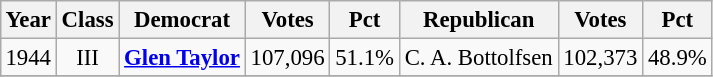<table class="wikitable" style="margin:0.5em ; font-size:95%">
<tr>
<th>Year</th>
<th>Class</th>
<th>Democrat</th>
<th>Votes</th>
<th>Pct</th>
<th>Republican</th>
<th>Votes</th>
<th>Pct</th>
</tr>
<tr>
<td>1944</td>
<td align=center>III</td>
<td><strong><a href='#'>Glen Taylor</a></strong></td>
<td>107,096</td>
<td>51.1%</td>
<td>C. A. Bottolfsen</td>
<td>102,373</td>
<td>48.9%</td>
</tr>
<tr>
</tr>
</table>
